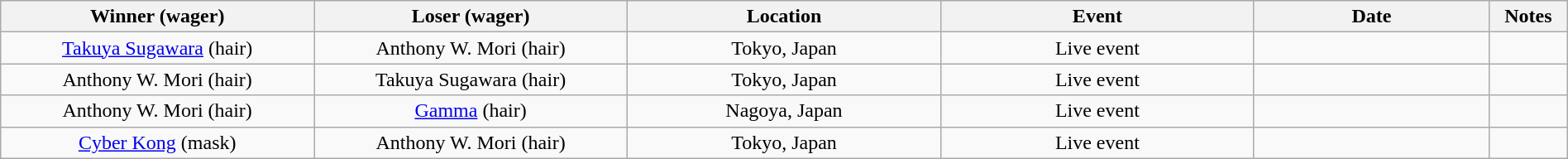<table class="wikitable sortable" width=100%  style="text-align: center">
<tr>
<th width=20% scope="col">Winner (wager)</th>
<th width=20% scope="col">Loser (wager)</th>
<th width=20% scope="col">Location</th>
<th width=20% scope="col">Event</th>
<th width=15% scope="col">Date</th>
<th class="unsortable" width=5% scope="col">Notes</th>
</tr>
<tr>
<td><a href='#'>Takuya Sugawara</a> (hair)</td>
<td>Anthony W. Mori (hair)</td>
<td>Tokyo, Japan</td>
<td>Live event</td>
<td></td>
<td></td>
</tr>
<tr>
<td>Anthony W. Mori (hair)</td>
<td>Takuya Sugawara (hair)</td>
<td>Tokyo, Japan</td>
<td>Live event</td>
<td></td>
<td></td>
</tr>
<tr>
<td>Anthony W. Mori (hair)</td>
<td><a href='#'>Gamma</a> (hair)</td>
<td>Nagoya, Japan</td>
<td>Live event</td>
<td></td>
<td></td>
</tr>
<tr>
<td><a href='#'>Cyber Kong</a> (mask)</td>
<td>Anthony W. Mori (hair)</td>
<td>Tokyo, Japan</td>
<td>Live event</td>
<td></td>
<td></td>
</tr>
</table>
